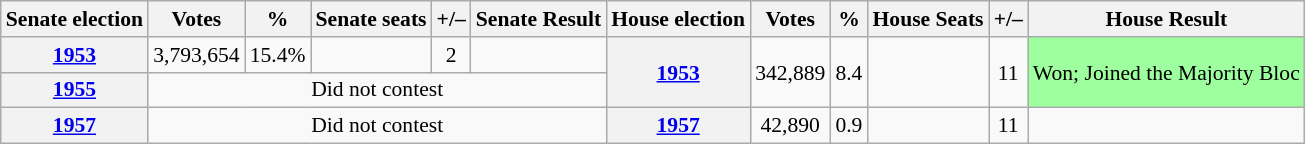<table class="wikitable" style="text-align:center; font-size:90%">
<tr>
<th>Senate election</th>
<th>Votes</th>
<th>%</th>
<th>Senate seats</th>
<th>+/–</th>
<th>Senate Result</th>
<th>House election</th>
<th>Votes</th>
<th>%</th>
<th>House Seats</th>
<th>+/–</th>
<th>House Result</th>
</tr>
<tr>
<th><a href='#'>1953</a></th>
<td>3,793,654</td>
<td>15.4%</td>
<td></td>
<td> 2</td>
<td></td>
<th rowspan="2"><a href='#'>1953</a></th>
<td rowspan="2">342,889</td>
<td rowspan="2">8.4</td>
<td rowspan="2"></td>
<td rowspan="2"> 11</td>
<td rowspan="2" style="background: #9EFF9E; color: #000; vertical-align: middle; text-align: center; " class="yes table-yes2 notheme">Won; Joined the Majority Bloc</td>
</tr>
<tr>
<th><a href='#'>1955</a></th>
<td colspan="5">Did not contest</td>
</tr>
<tr>
<th><a href='#'>1957</a></th>
<td colspan="5">Did not contest</td>
<th><a href='#'>1957</a></th>
<td>42,890</td>
<td>0.9</td>
<td></td>
<td> 11</td>
<td></td>
</tr>
</table>
